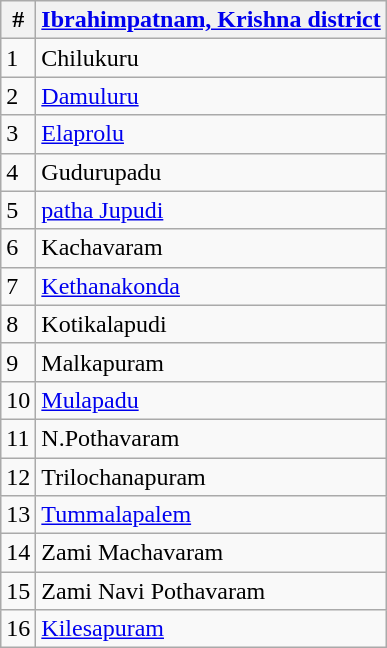<table class="wikitable">
<tr>
<th>#</th>
<th><a href='#'>Ibrahimpatnam, Krishna district</a></th>
</tr>
<tr>
<td>1</td>
<td>Chilukuru</td>
</tr>
<tr>
<td>2</td>
<td><a href='#'>Damuluru</a></td>
</tr>
<tr>
<td>3</td>
<td><a href='#'>Elaprolu</a></td>
</tr>
<tr>
<td>4</td>
<td>Gudurupadu</td>
</tr>
<tr>
<td>5</td>
<td><a href='#'>patha Jupudi</a></td>
</tr>
<tr>
<td>6</td>
<td>Kachavaram</td>
</tr>
<tr>
<td>7</td>
<td><a href='#'>Kethanakonda</a></td>
</tr>
<tr>
<td>8</td>
<td>Kotikalapudi</td>
</tr>
<tr>
<td>9</td>
<td>Malkapuram</td>
</tr>
<tr>
<td>10</td>
<td><a href='#'>Mulapadu</a></td>
</tr>
<tr>
<td>11</td>
<td>N.Pothavaram</td>
</tr>
<tr>
<td>12</td>
<td>Trilochanapuram</td>
</tr>
<tr>
<td>13</td>
<td><a href='#'>Tummalapalem</a></td>
</tr>
<tr>
<td>14</td>
<td>Zami Machavaram</td>
</tr>
<tr>
<td>15</td>
<td>Zami Navi Pothavaram</td>
</tr>
<tr>
<td>16</td>
<td><a href='#'>Kilesapuram </a></td>
</tr>
</table>
